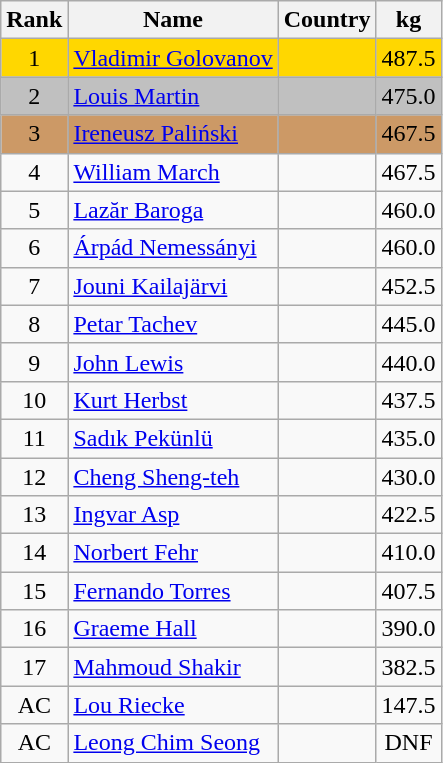<table class="wikitable sortable" style="text-align:center">
<tr>
<th>Rank</th>
<th>Name</th>
<th>Country</th>
<th>kg</th>
</tr>
<tr bgcolor=gold>
<td>1</td>
<td align="left"><a href='#'>Vladimir Golovanov</a></td>
<td align="left"></td>
<td>487.5</td>
</tr>
<tr bgcolor=silver>
<td>2</td>
<td align="left"><a href='#'>Louis Martin</a></td>
<td align="left"></td>
<td>475.0</td>
</tr>
<tr bgcolor=#CC9966>
<td>3</td>
<td align="left"><a href='#'>Ireneusz Paliński</a></td>
<td align="left"></td>
<td>467.5</td>
</tr>
<tr>
<td>4</td>
<td align="left"><a href='#'>William March</a></td>
<td align="left"></td>
<td>467.5</td>
</tr>
<tr>
<td>5</td>
<td align="left"><a href='#'>Lazăr Baroga</a></td>
<td align="left"></td>
<td>460.0</td>
</tr>
<tr>
<td>6</td>
<td align="left"><a href='#'>Árpád Nemessányi</a></td>
<td align="left"></td>
<td>460.0</td>
</tr>
<tr>
<td>7</td>
<td align="left"><a href='#'>Jouni Kailajärvi</a></td>
<td align="left"></td>
<td>452.5</td>
</tr>
<tr>
<td>8</td>
<td align="left"><a href='#'>Petar Tachev</a></td>
<td align="left"></td>
<td>445.0</td>
</tr>
<tr>
<td>9</td>
<td align="left"><a href='#'>John Lewis</a></td>
<td align="left"></td>
<td>440.0</td>
</tr>
<tr>
<td>10</td>
<td align="left"><a href='#'>Kurt Herbst</a></td>
<td align="left"></td>
<td>437.5</td>
</tr>
<tr>
<td>11</td>
<td align="left"><a href='#'>Sadık Pekünlü</a></td>
<td align="left"></td>
<td>435.0</td>
</tr>
<tr>
<td>12</td>
<td align="left"><a href='#'>Cheng Sheng-teh</a></td>
<td align="left"></td>
<td>430.0</td>
</tr>
<tr>
<td>13</td>
<td align="left"><a href='#'>Ingvar Asp</a></td>
<td align="left"></td>
<td>422.5</td>
</tr>
<tr>
<td>14</td>
<td align="left"><a href='#'>Norbert Fehr</a></td>
<td align="left"></td>
<td>410.0</td>
</tr>
<tr>
<td>15</td>
<td align="left"><a href='#'>Fernando Torres</a></td>
<td align="left"></td>
<td>407.5</td>
</tr>
<tr>
<td>16</td>
<td align="left"><a href='#'>Graeme Hall</a></td>
<td align="left"></td>
<td>390.0</td>
</tr>
<tr>
<td>17</td>
<td align="left"><a href='#'>Mahmoud Shakir</a></td>
<td align="left"></td>
<td>382.5</td>
</tr>
<tr>
<td>AC</td>
<td align="left"><a href='#'>Lou Riecke</a></td>
<td align="left"></td>
<td>147.5</td>
</tr>
<tr>
<td>AC</td>
<td align="left"><a href='#'>Leong Chim Seong</a></td>
<td align="left"></td>
<td>DNF</td>
</tr>
</table>
